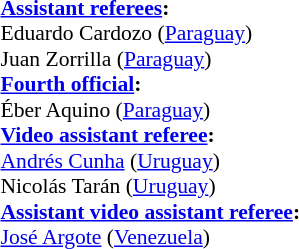<table width=50% style="font-size: 90%">
<tr>
<td><br><strong><a href='#'>Assistant referees</a>:</strong>
<br>Eduardo Cardozo (<a href='#'>Paraguay</a>)
<br>Juan Zorrilla (<a href='#'>Paraguay</a>)
<br><strong><a href='#'>Fourth official</a>:</strong>
<br>Éber Aquino (<a href='#'>Paraguay</a>)
<br><strong><a href='#'>Video assistant referee</a>:</strong>
<br><a href='#'>Andrés Cunha</a> (<a href='#'>Uruguay</a>)
<br>Nicolás Tarán (<a href='#'>Uruguay</a>)
<br><strong><a href='#'>Assistant video assistant referee</a>:</strong>
<br><a href='#'>José Argote</a> (<a href='#'>Venezuela</a>)</td>
</tr>
</table>
